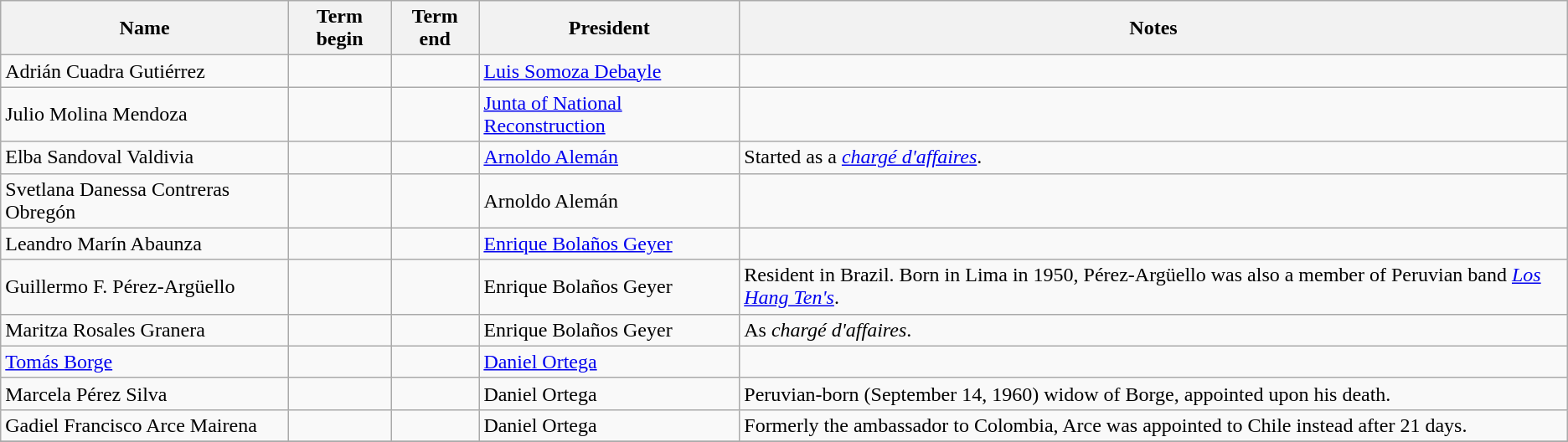<table class="wikitable sortable">
<tr>
<th>Name</th>
<th>Term begin</th>
<th>Term end</th>
<th>President</th>
<th class="unsortable">Notes</th>
</tr>
<tr>
<td>Adrián Cuadra Gutiérrez</td>
<td></td>
<td></td>
<td><a href='#'>Luis Somoza Debayle</a></td>
<td></td>
</tr>
<tr>
<td>Julio Molina Mendoza</td>
<td></td>
<td></td>
<td><a href='#'>Junta of National Reconstruction</a></td>
<td></td>
</tr>
<tr>
<td>Elba Sandoval Valdivia</td>
<td></td>
<td></td>
<td><a href='#'>Arnoldo Alemán</a></td>
<td>Started as a <em><a href='#'>chargé d'affaires</a></em>.</td>
</tr>
<tr>
<td>Svetlana Danessa Contreras Obregón</td>
<td></td>
<td></td>
<td>Arnoldo Alemán</td>
<td></td>
</tr>
<tr>
<td>Leandro Marín Abaunza</td>
<td></td>
<td></td>
<td><a href='#'>Enrique Bolaños Geyer</a></td>
<td></td>
</tr>
<tr>
<td>Guillermo F. Pérez-Argüello</td>
<td></td>
<td></td>
<td>Enrique Bolaños Geyer</td>
<td>Resident in Brazil. Born in Lima in 1950, Pérez-Argüello was also a member of Peruvian band <em><a href='#'>Los Hang Ten's</a></em>.</td>
</tr>
<tr>
<td>Maritza Rosales Granera</td>
<td></td>
<td></td>
<td>Enrique Bolaños Geyer</td>
<td>As <em>chargé d'affaires</em>.</td>
</tr>
<tr>
<td><a href='#'>Tomás Borge</a></td>
<td></td>
<td></td>
<td><a href='#'>Daniel Ortega</a></td>
<td></td>
</tr>
<tr>
<td>Marcela Pérez Silva</td>
<td></td>
<td></td>
<td>Daniel Ortega</td>
<td>Peruvian-born (September 14, 1960) widow of Borge, appointed upon his death.</td>
</tr>
<tr>
<td>Gadiel Francisco Arce Mairena</td>
<td></td>
<td></td>
<td>Daniel Ortega</td>
<td>Formerly the ambassador to Colombia, Arce was appointed to Chile instead after 21 days.</td>
</tr>
<tr>
</tr>
</table>
